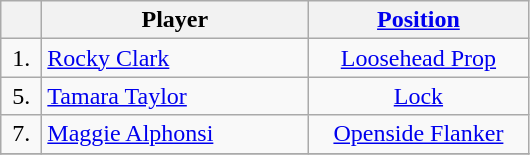<table class="wikitable sticky-header">
<tr>
<th width=20></th>
<th width=170>Player</th>
<th width=140><a href='#'>Position</a></th>
</tr>
<tr>
<td align=center>1.</td>
<td> <a href='#'>Rocky Clark</a></td>
<td align=center><a href='#'>Loosehead Prop</a></td>
</tr>
<tr>
<td align=center>5.</td>
<td> <a href='#'>Tamara Taylor</a></td>
<td align=center><a href='#'>Lock</a></td>
</tr>
<tr>
<td align=center>7.</td>
<td> <a href='#'>Maggie Alphonsi</a></td>
<td align=center><a href='#'>Openside Flanker</a></td>
</tr>
<tr>
</tr>
</table>
